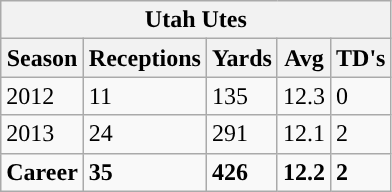<table class="wikitable">
<tr>
<th colspan="15">Utah Utes</th>
</tr>
<tr>
<th>Season</th>
<th>Receptions</th>
<th>Yards</th>
<th>Avg</th>
<th>TD's</th>
</tr>
<tr>
<td>2012</td>
<td>11</td>
<td>135</td>
<td>12.3</td>
<td>0</td>
</tr>
<tr>
<td>2013</td>
<td>24</td>
<td>291</td>
<td>12.1</td>
<td>2</td>
</tr>
<tr>
<td><strong>Career</strong></td>
<td><strong>35</strong></td>
<td><strong>426</strong></td>
<td><strong>12.2</strong></td>
<td><strong>2</strong></td>
</tr>
</table>
